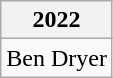<table class="wikitable">
<tr>
<th>2022</th>
</tr>
<tr>
<td>Ben Dryer</td>
</tr>
</table>
